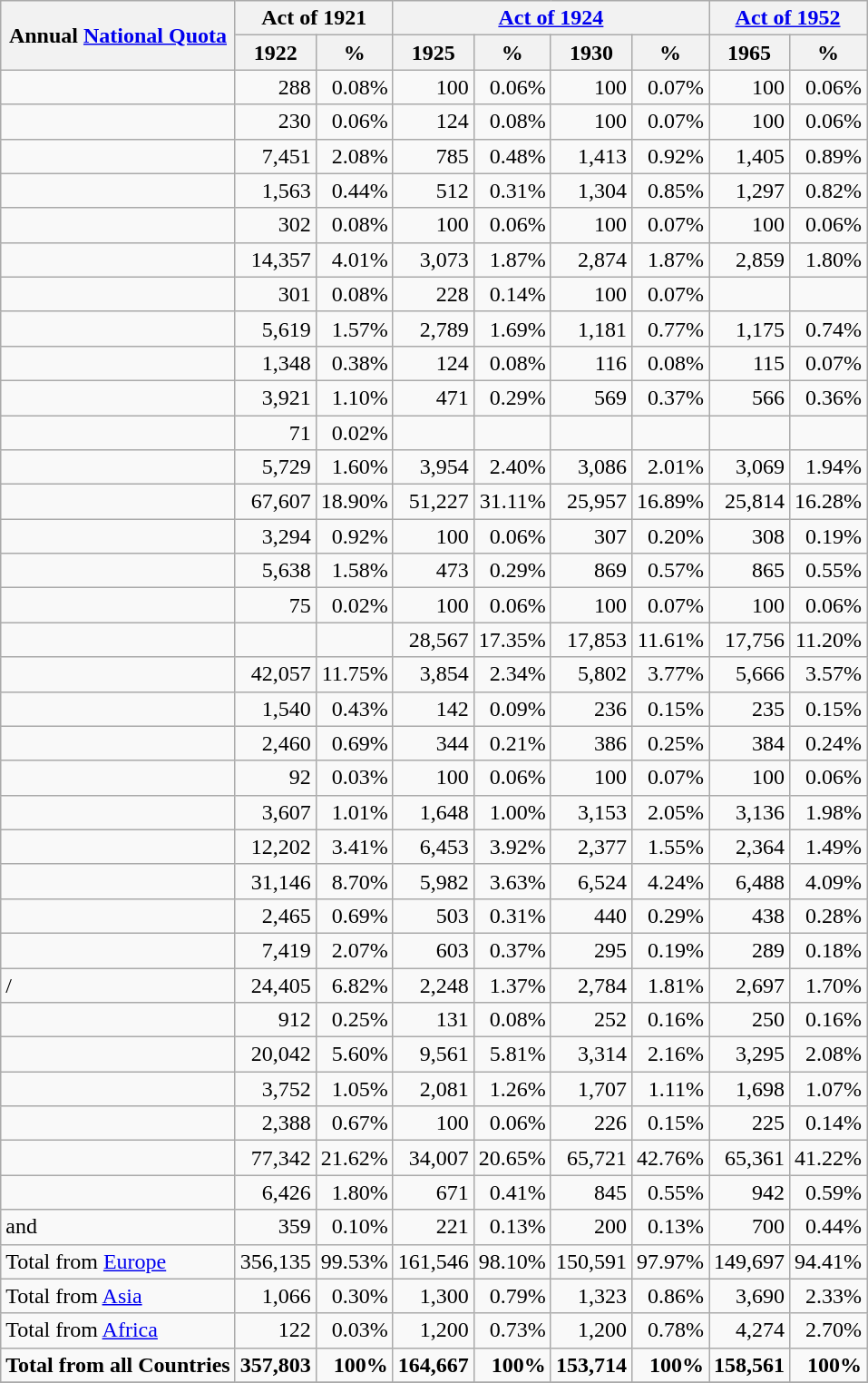<table class="wikitable sortable" style="text-align:right">
<tr>
<th rowspan="2">Annual <a href='#'>National Quota</a></th>
<th colspan="2">Act of 1921</th>
<th colspan="4"><a href='#'>Act of 1924</a></th>
<th colspan="2"><a href='#'>Act of 1952</a></th>
</tr>
<tr>
<th>1922</th>
<th>%</th>
<th>1925</th>
<th>%</th>
<th>1930</th>
<th>%</th>
<th>1965</th>
<th>%</th>
</tr>
<tr>
<td align="left"></td>
<td>288</td>
<td>0.08%</td>
<td>100</td>
<td>0.06%</td>
<td>100</td>
<td>0.07%</td>
<td>100</td>
<td>0.06%</td>
</tr>
<tr>
<td align="left"></td>
<td>230</td>
<td>0.06%</td>
<td>124</td>
<td>0.08%</td>
<td>100</td>
<td>0.07%</td>
<td>100</td>
<td>0.06%</td>
</tr>
<tr>
<td align="left"></td>
<td>7,451</td>
<td>2.08%</td>
<td>785</td>
<td>0.48%</td>
<td>1,413</td>
<td>0.92%</td>
<td>1,405</td>
<td>0.89%</td>
</tr>
<tr>
<td align="left"></td>
<td>1,563</td>
<td>0.44%</td>
<td>512</td>
<td>0.31%</td>
<td>1,304</td>
<td>0.85%</td>
<td>1,297</td>
<td>0.82%</td>
</tr>
<tr>
<td align="left"></td>
<td>302</td>
<td>0.08%</td>
<td>100</td>
<td>0.06%</td>
<td>100</td>
<td>0.07%</td>
<td>100</td>
<td>0.06%</td>
</tr>
<tr>
<td align="left"></td>
<td>14,357</td>
<td>4.01%</td>
<td>3,073</td>
<td>1.87%</td>
<td>2,874</td>
<td>1.87%</td>
<td>2,859</td>
<td>1.80%</td>
</tr>
<tr>
<td align="left"></td>
<td>301</td>
<td>0.08%</td>
<td>228</td>
<td>0.14%</td>
<td>100</td>
<td>0.07%</td>
<td></td>
<td></td>
</tr>
<tr>
<td align="left"></td>
<td>5,619</td>
<td>1.57%</td>
<td>2,789</td>
<td>1.69%</td>
<td>1,181</td>
<td>0.77%</td>
<td>1,175</td>
<td>0.74%</td>
</tr>
<tr>
<td align="left"></td>
<td>1,348</td>
<td>0.38%</td>
<td>124</td>
<td>0.08%</td>
<td>116</td>
<td>0.08%</td>
<td>115</td>
<td>0.07%</td>
</tr>
<tr>
<td align="left"></td>
<td>3,921</td>
<td>1.10%</td>
<td>471</td>
<td>0.29%</td>
<td>569</td>
<td>0.37%</td>
<td>566</td>
<td>0.36%</td>
</tr>
<tr>
<td align="left"></td>
<td>71</td>
<td>0.02%</td>
<td></td>
<td></td>
<td></td>
<td></td>
<td></td>
<td></td>
</tr>
<tr>
<td align="left"></td>
<td>5,729</td>
<td>1.60%</td>
<td>3,954</td>
<td>2.40%</td>
<td>3,086</td>
<td>2.01%</td>
<td>3,069</td>
<td>1.94%</td>
</tr>
<tr>
<td align="left"></td>
<td>67,607</td>
<td>18.90%</td>
<td>51,227</td>
<td>31.11%</td>
<td>25,957</td>
<td>16.89%</td>
<td>25,814</td>
<td>16.28%</td>
</tr>
<tr>
<td align="left"></td>
<td>3,294</td>
<td>0.92%</td>
<td>100</td>
<td>0.06%</td>
<td>307</td>
<td>0.20%</td>
<td>308</td>
<td>0.19%</td>
</tr>
<tr>
<td align="left"></td>
<td>5,638</td>
<td>1.58%</td>
<td>473</td>
<td>0.29%</td>
<td>869</td>
<td>0.57%</td>
<td>865</td>
<td>0.55%</td>
</tr>
<tr>
<td align="left"></td>
<td>75</td>
<td>0.02%</td>
<td>100</td>
<td>0.06%</td>
<td>100</td>
<td>0.07%</td>
<td>100</td>
<td>0.06%</td>
</tr>
<tr>
<td align="left"></td>
<td></td>
<td></td>
<td>28,567</td>
<td>17.35%</td>
<td>17,853</td>
<td>11.61%</td>
<td>17,756</td>
<td>11.20%</td>
</tr>
<tr>
<td align="left"></td>
<td>42,057</td>
<td>11.75%</td>
<td>3,854</td>
<td>2.34%</td>
<td>5,802</td>
<td>3.77%</td>
<td>5,666</td>
<td>3.57%</td>
</tr>
<tr>
<td align="left"></td>
<td>1,540</td>
<td>0.43%</td>
<td>142</td>
<td>0.09%</td>
<td>236</td>
<td>0.15%</td>
<td>235</td>
<td>0.15%</td>
</tr>
<tr>
<td align="left"></td>
<td>2,460</td>
<td>0.69%</td>
<td>344</td>
<td>0.21%</td>
<td>386</td>
<td>0.25%</td>
<td>384</td>
<td>0.24%</td>
</tr>
<tr>
<td align="left"></td>
<td>92</td>
<td>0.03%</td>
<td>100</td>
<td>0.06%</td>
<td>100</td>
<td>0.07%</td>
<td>100</td>
<td>0.06%</td>
</tr>
<tr>
<td align="left"></td>
<td>3,607</td>
<td>1.01%</td>
<td>1,648</td>
<td>1.00%</td>
<td>3,153</td>
<td>2.05%</td>
<td>3,136</td>
<td>1.98%</td>
</tr>
<tr>
<td align="left"></td>
<td>12,202</td>
<td>3.41%</td>
<td>6,453</td>
<td>3.92%</td>
<td>2,377</td>
<td>1.55%</td>
<td>2,364</td>
<td>1.49%</td>
</tr>
<tr>
<td align="left"></td>
<td>31,146</td>
<td>8.70%</td>
<td>5,982</td>
<td>3.63%</td>
<td>6,524</td>
<td>4.24%</td>
<td>6,488</td>
<td>4.09%</td>
</tr>
<tr>
<td align="left"></td>
<td>2,465</td>
<td>0.69%</td>
<td>503</td>
<td>0.31%</td>
<td>440</td>
<td>0.29%</td>
<td>438</td>
<td>0.28%</td>
</tr>
<tr>
<td align="left"></td>
<td>7,419</td>
<td>2.07%</td>
<td>603</td>
<td>0.37%</td>
<td>295</td>
<td>0.19%</td>
<td>289</td>
<td>0.18%</td>
</tr>
<tr>
<td align="left"> /  </td>
<td>24,405</td>
<td>6.82%</td>
<td>2,248</td>
<td>1.37%</td>
<td>2,784</td>
<td>1.81%</td>
<td>2,697</td>
<td>1.70%</td>
</tr>
<tr>
<td align="left"></td>
<td>912</td>
<td>0.25%</td>
<td>131</td>
<td>0.08%</td>
<td>252</td>
<td>0.16%</td>
<td>250</td>
<td>0.16%</td>
</tr>
<tr>
<td align="left"></td>
<td>20,042</td>
<td>5.60%</td>
<td>9,561</td>
<td>5.81%</td>
<td>3,314</td>
<td>2.16%</td>
<td>3,295</td>
<td>2.08%</td>
</tr>
<tr>
<td align="left"></td>
<td>3,752</td>
<td>1.05%</td>
<td>2,081</td>
<td>1.26%</td>
<td>1,707</td>
<td>1.11%</td>
<td>1,698</td>
<td>1.07%</td>
</tr>
<tr>
<td align="left"></td>
<td>2,388</td>
<td>0.67%</td>
<td>100</td>
<td>0.06%</td>
<td>226</td>
<td>0.15%</td>
<td>225</td>
<td>0.14%</td>
</tr>
<tr>
<td align="left"> </td>
<td>77,342</td>
<td>21.62%</td>
<td>34,007</td>
<td>20.65%</td>
<td>65,721</td>
<td>42.76%</td>
<td>65,361</td>
<td>41.22%</td>
</tr>
<tr>
<td align="left"></td>
<td>6,426</td>
<td>1.80%</td>
<td>671</td>
<td>0.41%</td>
<td>845</td>
<td>0.55%</td>
<td>942</td>
<td>0.59%</td>
</tr>
<tr>
<td align="left"> and </td>
<td>359</td>
<td>0.10%</td>
<td>221</td>
<td>0.13%</td>
<td>200</td>
<td>0.13%</td>
<td>700</td>
<td>0.44%</td>
</tr>
<tr>
<td align="left">Total from <a href='#'>Europe</a></td>
<td>356,135</td>
<td>99.53%</td>
<td>161,546</td>
<td>98.10%</td>
<td>150,591</td>
<td>97.97%</td>
<td>149,697</td>
<td>94.41%</td>
</tr>
<tr>
<td align="left">Total from <a href='#'>Asia</a></td>
<td>1,066</td>
<td>0.30%</td>
<td>1,300</td>
<td>0.79%</td>
<td>1,323</td>
<td>0.86%</td>
<td>3,690</td>
<td>2.33%</td>
</tr>
<tr>
<td align="left">Total from <a href='#'>Africa</a></td>
<td>122</td>
<td>0.03%</td>
<td>1,200</td>
<td>0.73%</td>
<td>1,200</td>
<td>0.78%</td>
<td>4,274</td>
<td>2.70%</td>
</tr>
<tr>
<td align="left"><strong>Total from all Countries</strong></td>
<td><strong>357,803</strong></td>
<td><strong>100%</strong></td>
<td><strong>164,667</strong></td>
<td><strong>100%</strong></td>
<td><strong>153,714</strong></td>
<td><strong>100%</strong></td>
<td><strong>158,561</strong></td>
<td><strong>100%</strong></td>
</tr>
<tr>
</tr>
</table>
